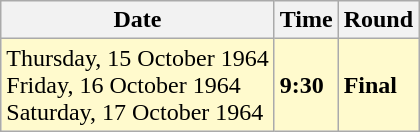<table class="wikitable">
<tr>
<th>Date</th>
<th>Time</th>
<th>Round</th>
</tr>
<tr style=background:lemonchiffon>
<td>Thursday, 15 October 1964<br>Friday, 16 October 1964<br>Saturday, 17 October 1964</td>
<td><strong>9:30</strong></td>
<td><strong>Final</strong></td>
</tr>
</table>
